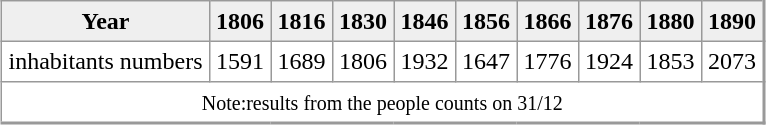<table align="center" rules="all" cellspacing="0" cellpadding="4" style="border: 1px solid #999; border-right: 2px solid #999; border-bottom:2px solid #999">
<tr style="background: #efefef">
<th>Year</th>
<th>1806</th>
<th>1816</th>
<th>1830</th>
<th>1846</th>
<th>1856</th>
<th>1866</th>
<th>1876</th>
<th>1880</th>
<th>1890</th>
</tr>
<tr>
<td>inhabitants numbers</td>
<td align=center>1591</td>
<td align=center>1689</td>
<td align=center>1806</td>
<td align=center>1932</td>
<td align=center>1647</td>
<td align=center>1776</td>
<td align=center>1924</td>
<td align=center>1853</td>
<td align=center>2073</td>
</tr>
<tr>
<td colspan=10 align=center><small>Note:results from the people counts on 31/12</small></td>
</tr>
</table>
